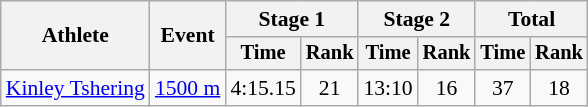<table class=wikitable style="font-size:90%">
<tr>
<th rowspan="2">Athlete</th>
<th rowspan="2">Event</th>
<th colspan="2">Stage 1</th>
<th colspan="2">Stage 2</th>
<th colspan="2">Total</th>
</tr>
<tr style="font-size:95%">
<th>Time</th>
<th>Rank</th>
<th>Time</th>
<th>Rank</th>
<th>Time</th>
<th>Rank</th>
</tr>
<tr align=center>
<td align=left><a href='#'>Kinley Tshering</a></td>
<td align=left><a href='#'>1500 m</a></td>
<td>4:15.15</td>
<td>21</td>
<td>13:10</td>
<td>16</td>
<td>37</td>
<td>18</td>
</tr>
</table>
